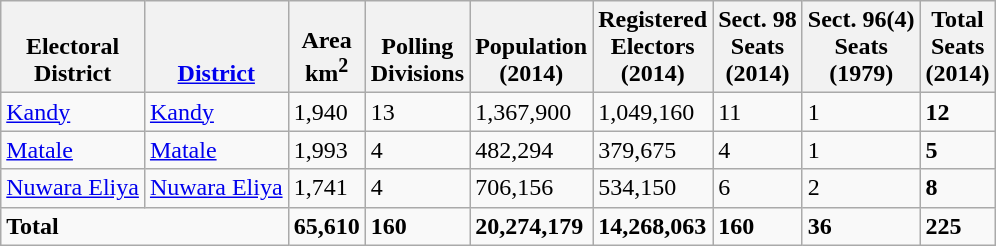<table class="wikitable sortable">
<tr valign=bottom>
<th>Electoral<br>District</th>
<th><a href='#'>District</a></th>
<th>Area<br>km<sup>2</sup><br></th>
<th>Polling<br>Divisions</th>
<th>Population<br>(2014)<br></th>
<th>Registered<br>Electors<br>(2014)</th>
<th>Sect. 98<br>Seats<br>(2014)</th>
<th>Sect. 96(4)<br>Seats<br>(1979)</th>
<th>Total<br>Seats<br>(2014)</th>
</tr>
<tr>
<td align=left><a href='#'>Kandy</a></td>
<td align=left><a href='#'>Kandy</a></td>
<td>1,940</td>
<td>13</td>
<td>1,367,900</td>
<td>1,049,160</td>
<td>11</td>
<td>1</td>
<td><strong>12</strong></td>
</tr>
<tr>
<td align=left><a href='#'>Matale</a></td>
<td align=left><a href='#'>Matale</a></td>
<td>1,993</td>
<td>4</td>
<td>482,294</td>
<td>379,675</td>
<td>4</td>
<td>1</td>
<td><strong>5</strong></td>
</tr>
<tr>
<td align=left><a href='#'>Nuwara Eliya</a></td>
<td align=left><a href='#'>Nuwara Eliya</a></td>
<td>1,741</td>
<td>4</td>
<td>706,156</td>
<td>534,150</td>
<td>6</td>
<td>2</td>
<td><strong>8</strong></td>
</tr>
<tr style="font-weight: bold" class="sortbottom">
<td align=left colspan=2>Total</td>
<td>65,610</td>
<td>160</td>
<td>20,274,179</td>
<td>14,268,063</td>
<td>160</td>
<td>36</td>
<td>225</td>
</tr>
</table>
